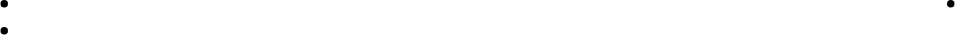<table class="toccolours" style="width:100%;">
<tr>
<th colspan="4"></th>
</tr>
<tr style="vertical-align:top;">
<td style="width:25%;"><br><ul><li></li><li></li></ul></td>
<td style="width:25%;"></td>
<td style="width:25%;"><br><ul><li></li></ul></td>
<td style="width:25%;"><br>

</td>
</tr>
</table>
